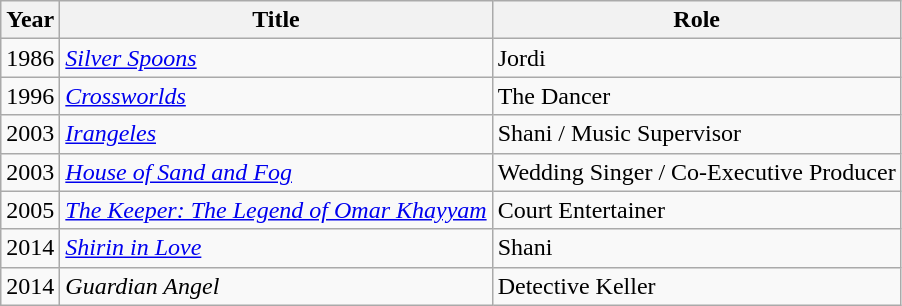<table class="wikitable">
<tr>
<th>Year</th>
<th>Title</th>
<th>Role</th>
</tr>
<tr |>
<td>1986</td>
<td><em><a href='#'>Silver Spoons</a></em></td>
<td>Jordi</td>
</tr>
<tr |>
<td>1996</td>
<td><em><a href='#'>Crossworlds</a></em></td>
<td>The Dancer</td>
</tr>
<tr |>
<td>2003</td>
<td><em><a href='#'>Irangeles</a></em></td>
<td>Shani / Music Supervisor</td>
</tr>
<tr |>
<td>2003</td>
<td><em><a href='#'>House of Sand and Fog</a></em></td>
<td>Wedding Singer / Co-Executive Producer</td>
</tr>
<tr |>
<td>2005</td>
<td><em><a href='#'>The Keeper: The Legend of Omar Khayyam</a></em></td>
<td>Court Entertainer</td>
</tr>
<tr |>
<td>2014</td>
<td><em><a href='#'>Shirin in Love</a></em></td>
<td>Shani</td>
</tr>
<tr |>
<td>2014</td>
<td><em>Guardian Angel</em></td>
<td>Detective Keller</td>
</tr>
</table>
